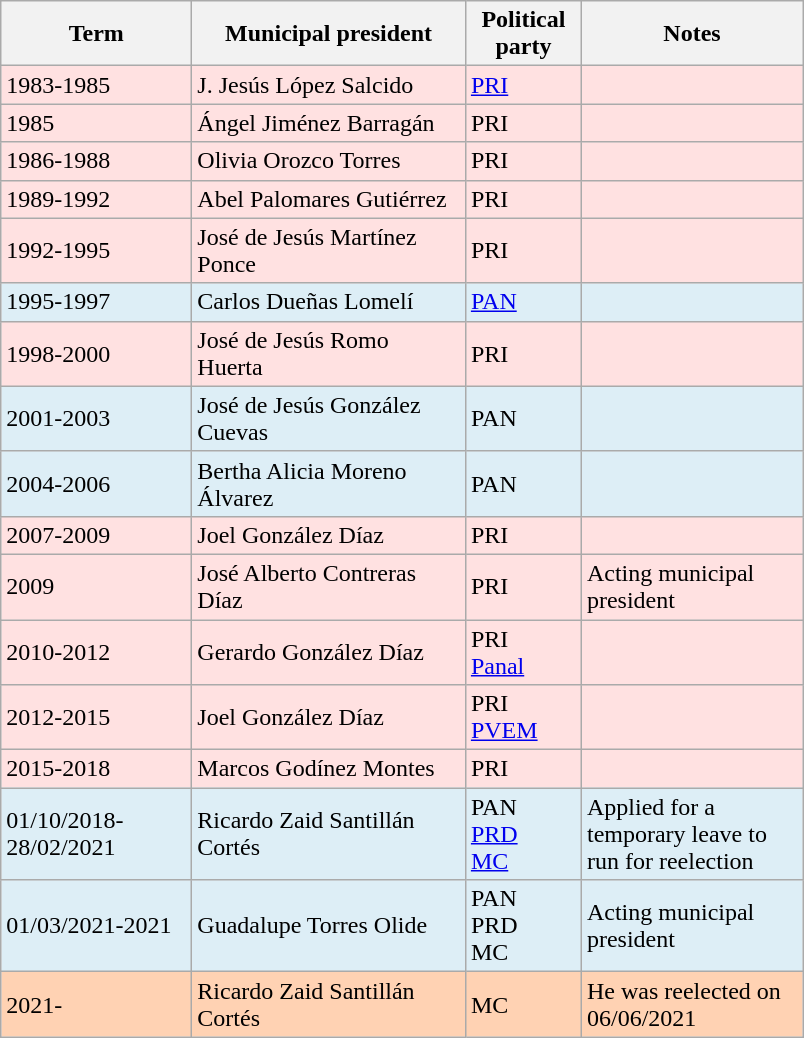<table class="wikitable">
<tr>
<th width=120px>Term</th>
<th width=175px>Municipal president</th>
<th width=70px>Political party</th>
<th width=140px>Notes</th>
</tr>
<tr style="background:#ffe1e1">
<td>1983-1985</td>
<td>J. Jesús López Salcido</td>
<td><a href='#'>PRI</a> </td>
<td></td>
</tr>
<tr style="background:#ffe1e1">
<td>1985</td>
<td>Ángel Jiménez Barragán</td>
<td>PRI </td>
<td></td>
</tr>
<tr style="background:#ffe1e1">
<td>1986-1988</td>
<td>Olivia Orozco Torres</td>
<td>PRI </td>
<td></td>
</tr>
<tr style="background:#ffe1e1">
<td>1989-1992</td>
<td>Abel Palomares Gutiérrez</td>
<td>PRI </td>
<td></td>
</tr>
<tr style="background:#ffe1e1">
<td>1992-1995</td>
<td>José de Jesús Martínez Ponce</td>
<td>PRI </td>
<td></td>
</tr>
<tr style="background:#ddeef6">
<td>1995-1997</td>
<td>Carlos Dueñas Lomelí</td>
<td><a href='#'>PAN</a> </td>
<td></td>
</tr>
<tr style="background:#ffe1e1">
<td>1998-2000</td>
<td>José de Jesús Romo Huerta</td>
<td>PRI </td>
<td></td>
</tr>
<tr style="background:#ddeef6">
<td>2001-2003</td>
<td>José de Jesús González Cuevas</td>
<td>PAN </td>
<td></td>
</tr>
<tr style="background:#ddeef6">
<td>2004-2006</td>
<td>Bertha Alicia Moreno Álvarez</td>
<td>PAN </td>
<td></td>
</tr>
<tr style="background:#ffe1e1">
<td>2007-2009</td>
<td>Joel González Díaz</td>
<td>PRI </td>
<td></td>
</tr>
<tr style="background:#ffe1e1">
<td>2009</td>
<td>José Alberto Contreras Díaz</td>
<td>PRI </td>
<td>Acting municipal president</td>
</tr>
<tr style="background:#ffe1e1">
<td>2010-2012</td>
<td>Gerardo González Díaz</td>
<td>PRI <br> <a href='#'>Panal</a> </td>
<td></td>
</tr>
<tr style="background:#ffe1e1">
<td>2012-2015</td>
<td>Joel González Díaz</td>
<td>PRI <br> <a href='#'>PVEM</a> </td>
<td></td>
</tr>
<tr style="background:#ffe1e1">
<td>2015-2018</td>
<td>Marcos Godínez Montes</td>
<td>PRI </td>
<td></td>
</tr>
<tr style="background:#ddeef6">
<td>01/10/2018-28/02/2021</td>
<td>Ricardo Zaid Santillán Cortés</td>
<td>PAN <br> <a href='#'>PRD</a> <br> <a href='#'>MC</a> </td>
<td>Applied for a temporary leave to run for reelection</td>
</tr>
<tr style="background:#ddeef6">
<td>01/03/2021-2021</td>
<td>Guadalupe Torres Olide</td>
<td>PAN <br> PRD <br> MC </td>
<td>Acting municipal president</td>
</tr>
<tr style="background:#ffd2b3">
<td>2021-</td>
<td>Ricardo Zaid Santillán Cortés</td>
<td>MC </td>
<td>He was reelected on 06/06/2021</td>
</tr>
</table>
